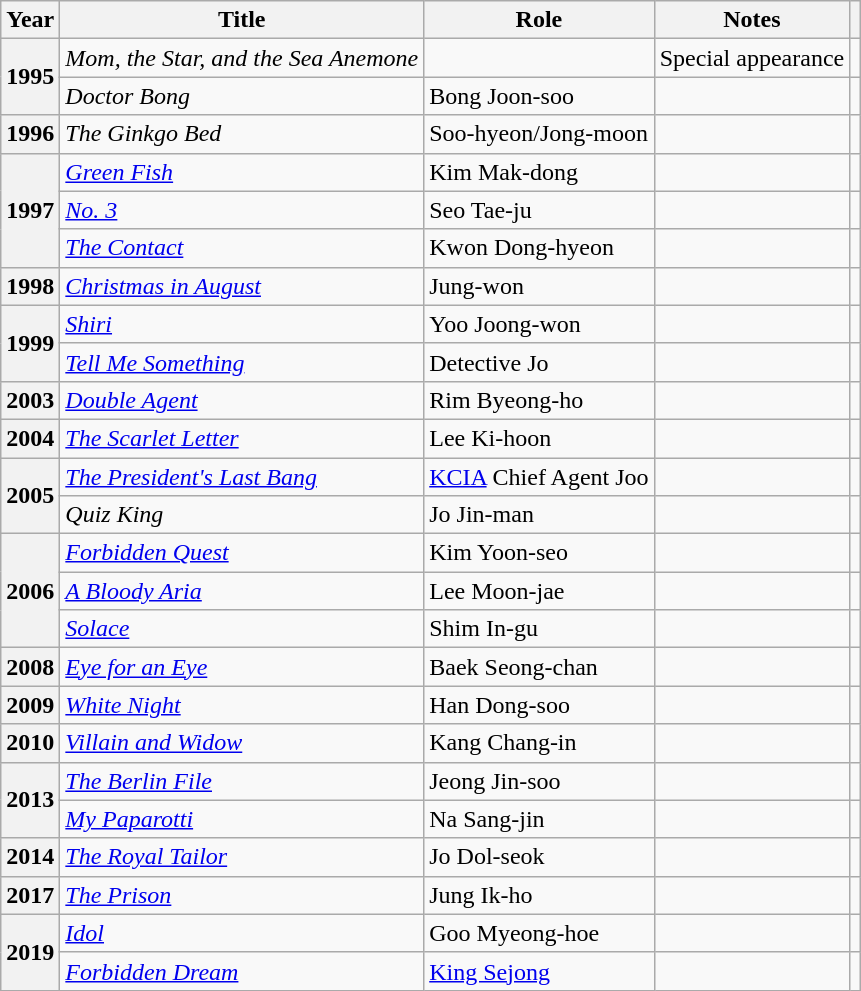<table class="wikitable plainrowheaders sortable">
<tr>
<th scope="col">Year</th>
<th scope="col">Title</th>
<th scope="col">Role</th>
<th scope="col" class="unsortable">Notes</th>
<th scope="col" class="unsortable"></th>
</tr>
<tr>
<th scope="row" rowspan="2">1995</th>
<td><em>Mom, the Star, and the Sea Anemone</em></td>
<td></td>
<td>Special appearance</td>
<td></td>
</tr>
<tr>
<td><em>Doctor Bong</em></td>
<td>Bong Joon-soo</td>
<td></td>
<td></td>
</tr>
<tr>
<th scope="row">1996</th>
<td><em>The Ginkgo Bed</em></td>
<td>Soo-hyeon/Jong-moon</td>
<td></td>
<td></td>
</tr>
<tr>
<th scope="row" rowspan="3">1997</th>
<td><em><a href='#'>Green Fish</a></em></td>
<td>Kim Mak-dong</td>
<td></td>
<td></td>
</tr>
<tr>
<td><em><a href='#'>No. 3</a></em></td>
<td>Seo Tae-ju</td>
<td></td>
<td></td>
</tr>
<tr>
<td><em><a href='#'>The Contact</a></em></td>
<td>Kwon Dong-hyeon</td>
<td></td>
<td></td>
</tr>
<tr>
<th scope="row">1998</th>
<td><em><a href='#'>Christmas in August</a></em></td>
<td>Jung-won</td>
<td></td>
<td></td>
</tr>
<tr>
<th scope="row" rowspan="2">1999</th>
<td><em><a href='#'>Shiri</a></em></td>
<td>Yoo Joong-won</td>
<td></td>
<td></td>
</tr>
<tr>
<td><em><a href='#'>Tell Me Something</a></em></td>
<td>Detective Jo</td>
<td></td>
<td></td>
</tr>
<tr>
<th scope="row">2003</th>
<td><em><a href='#'>Double Agent</a></em></td>
<td>Rim Byeong-ho</td>
<td></td>
<td></td>
</tr>
<tr>
<th scope="row">2004</th>
<td><em><a href='#'>The Scarlet Letter</a></em></td>
<td>Lee Ki-hoon</td>
<td></td>
<td></td>
</tr>
<tr>
<th scope="row" rowspan="2">2005</th>
<td><em><a href='#'>The President's Last Bang</a></em></td>
<td><a href='#'>KCIA</a> Chief Agent Joo</td>
<td></td>
<td></td>
</tr>
<tr>
<td><em>Quiz King</em></td>
<td>Jo Jin-man</td>
<td></td>
<td></td>
</tr>
<tr>
<th scope="row" rowspan="3">2006</th>
<td><em><a href='#'>Forbidden Quest</a></em></td>
<td>Kim Yoon-seo</td>
<td></td>
<td></td>
</tr>
<tr>
<td><em><a href='#'>A Bloody Aria</a></em></td>
<td>Lee Moon-jae</td>
<td></td>
<td></td>
</tr>
<tr>
<td><em><a href='#'>Solace</a></em></td>
<td>Shim In-gu</td>
<td></td>
<td></td>
</tr>
<tr>
<th scope="row">2008</th>
<td><em><a href='#'>Eye for an Eye</a></em></td>
<td>Baek Seong-chan</td>
<td></td>
<td></td>
</tr>
<tr>
<th scope="row">2009</th>
<td><em><a href='#'>White Night</a></em></td>
<td>Han Dong-soo</td>
<td></td>
<td></td>
</tr>
<tr>
<th scope="row">2010</th>
<td><em><a href='#'>Villain and Widow</a></em></td>
<td>Kang Chang-in</td>
<td></td>
<td></td>
</tr>
<tr>
<th scope="row" rowspan="2">2013</th>
<td><em><a href='#'>The Berlin File</a></em></td>
<td>Jeong Jin-soo</td>
<td></td>
<td></td>
</tr>
<tr>
<td><em><a href='#'>My Paparotti</a></em></td>
<td>Na Sang-jin</td>
<td></td>
<td></td>
</tr>
<tr>
<th scope="row">2014</th>
<td><em><a href='#'>The Royal Tailor</a></em></td>
<td>Jo Dol-seok</td>
<td></td>
<td></td>
</tr>
<tr>
<th scope="row">2017</th>
<td><em><a href='#'>The Prison</a></em></td>
<td>Jung Ik-ho</td>
<td></td>
<td></td>
</tr>
<tr>
<th scope="row" rowspan="2">2019</th>
<td><em><a href='#'>Idol</a></em></td>
<td>Goo Myeong-hoe</td>
<td></td>
<td></td>
</tr>
<tr>
<td><em><a href='#'>Forbidden Dream</a></em></td>
<td><a href='#'>King Sejong</a></td>
<td></td>
<td></td>
</tr>
</table>
